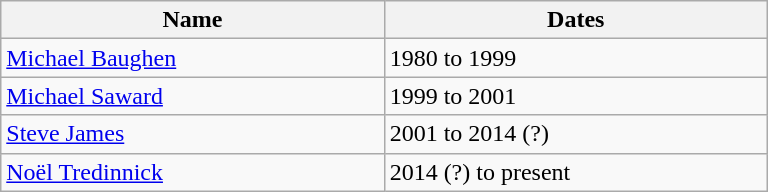<table class=wikitable>
<tr>
<th width="25%">Name</th>
<th width="25%">Dates</th>
</tr>
<tr valign="top">
<td><a href='#'>Michael Baughen</a></td>
<td>1980 to 1999</td>
</tr>
<tr>
<td><a href='#'>Michael Saward</a></td>
<td>1999 to 2001</td>
</tr>
<tr>
<td><a href='#'>Steve James</a></td>
<td>2001 to 2014 (?)</td>
</tr>
<tr>
<td><a href='#'>Noël Tredinnick</a></td>
<td>2014 (?) to present</td>
</tr>
</table>
